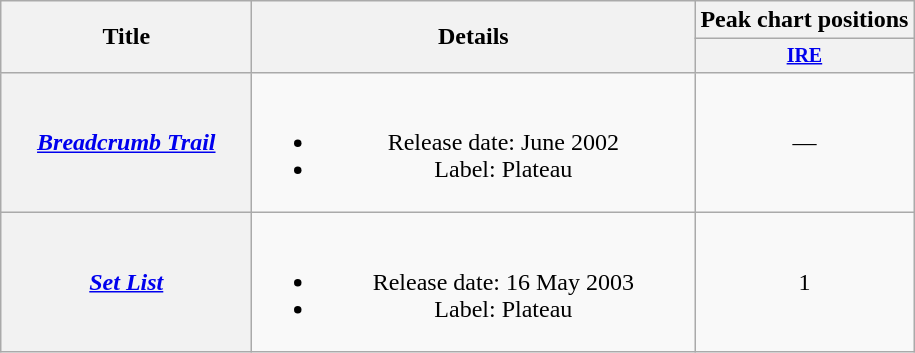<table class="wikitable plainrowheaders" style="text-align:center;">
<tr>
<th rowspan="2" style="width:10em;">Title</th>
<th rowspan="2" style="width:18em;">Details</th>
<th scope="col">Peak chart positions</th>
</tr>
<tr style="font-size:smaller;">
<th scope="col"><a href='#'>IRE</a></th>
</tr>
<tr>
<th scope="row"><em><a href='#'>Breadcrumb Trail</a></em></th>
<td><br><ul><li>Release date: June 2002</li><li>Label: Plateau</li></ul></td>
<td>—</td>
</tr>
<tr>
<th scope="row"><em><a href='#'>Set List</a></em></th>
<td><br><ul><li>Release date: 16 May 2003</li><li>Label: Plateau</li></ul></td>
<td>1</td>
</tr>
</table>
